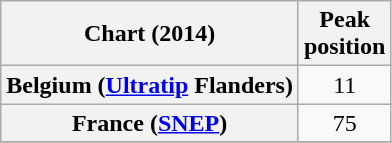<table class="wikitable sortable plainrowheaders" style="text-align:center">
<tr>
<th scope="col">Chart (2014)</th>
<th scope="col">Peak<br>position</th>
</tr>
<tr>
<th scope="row">Belgium (<a href='#'>Ultratip</a> Flanders)</th>
<td>11</td>
</tr>
<tr>
<th scope="row">France (<a href='#'>SNEP</a>)</th>
<td>75</td>
</tr>
<tr>
</tr>
</table>
